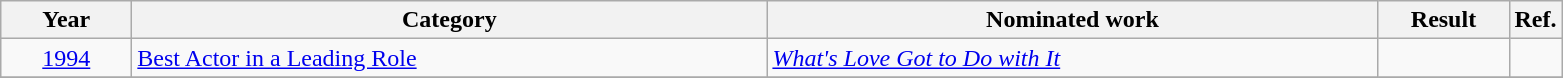<table class=wikitable>
<tr>
<th scope="col" style="width:5em;">Year</th>
<th scope="col" style="width:26em;">Category</th>
<th scope="col" style="width:25em;">Nominated work</th>
<th scope="col" style="width:5em;">Result</th>
<th>Ref.</th>
</tr>
<tr>
<td style="text-align:center;"><a href='#'>1994</a></td>
<td><a href='#'>Best Actor in a Leading Role</a></td>
<td><em><a href='#'>What's Love Got to Do with It</a></em></td>
<td></td>
<td style="text-align:center;"></td>
</tr>
<tr>
</tr>
</table>
